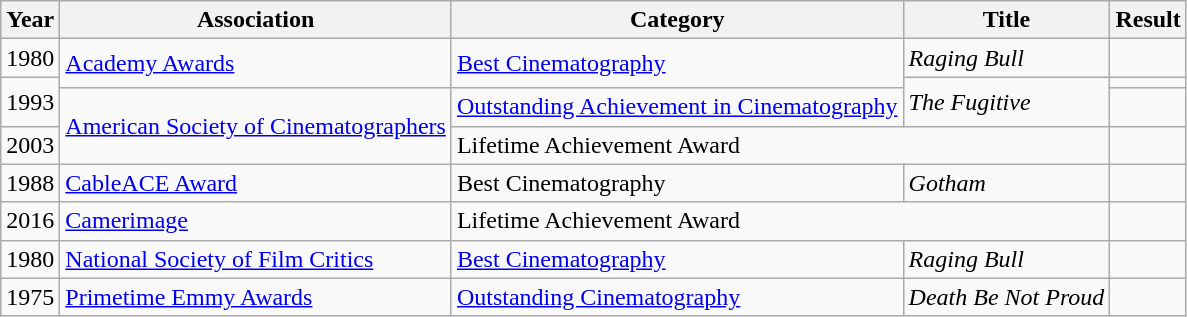<table class="wikitable">
<tr>
<th>Year</th>
<th>Association</th>
<th>Category</th>
<th>Title</th>
<th>Result</th>
</tr>
<tr>
<td>1980</td>
<td rowspan=2><a href='#'>Academy Awards</a></td>
<td rowspan=2><a href='#'>Best Cinematography</a></td>
<td><em>Raging Bull</em></td>
<td></td>
</tr>
<tr>
<td rowspan=2>1993</td>
<td rowspan=2><em>The Fugitive</em></td>
<td></td>
</tr>
<tr>
<td rowspan=2><a href='#'>American Society of Cinematographers</a></td>
<td><a href='#'>Outstanding Achievement in Cinematography</a></td>
<td></td>
</tr>
<tr>
<td>2003</td>
<td colspan=2>Lifetime Achievement Award</td>
<td></td>
</tr>
<tr>
<td>1988</td>
<td><a href='#'>CableACE Award</a></td>
<td>Best Cinematography</td>
<td><em>Gotham</em></td>
<td></td>
</tr>
<tr>
<td>2016</td>
<td><a href='#'>Camerimage</a></td>
<td colspan=2>Lifetime Achievement Award</td>
<td></td>
</tr>
<tr>
<td>1980</td>
<td><a href='#'>National Society of Film Critics</a></td>
<td><a href='#'>Best Cinematography</a></td>
<td><em>Raging Bull</em></td>
<td></td>
</tr>
<tr>
<td>1975</td>
<td><a href='#'>Primetime Emmy Awards</a></td>
<td><a href='#'>Outstanding Cinematography</a></td>
<td><em>Death Be Not Proud</em></td>
<td></td>
</tr>
</table>
